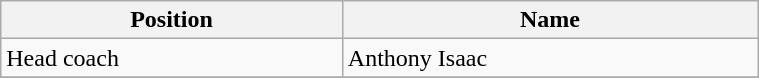<table class="wikitable" width=40% style="text-align:left;font-size:100%;">
<tr>
<th>Position</th>
<th>Name</th>
</tr>
<tr>
<td>Head coach</td>
<td> Anthony Isaac</td>
</tr>
<tr>
</tr>
</table>
